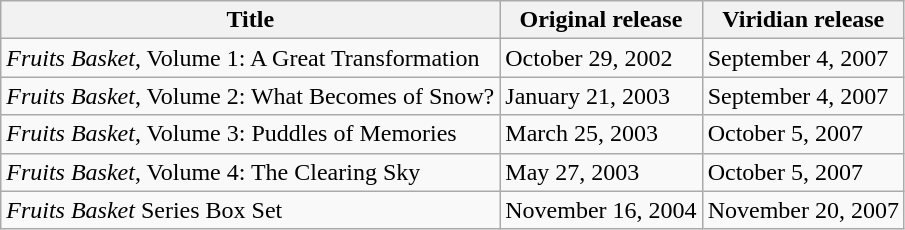<table class="wikitable">
<tr>
<th>Title</th>
<th>Original release</th>
<th>Viridian release</th>
</tr>
<tr>
<td><em>Fruits Basket</em>, Volume 1: A Great Transformation</td>
<td>October 29, 2002</td>
<td>September 4, 2007</td>
</tr>
<tr>
<td><em>Fruits Basket</em>, Volume 2: What Becomes of Snow?</td>
<td>January 21, 2003</td>
<td>September 4, 2007</td>
</tr>
<tr>
<td><em>Fruits Basket</em>, Volume 3: Puddles of Memories</td>
<td>March 25, 2003</td>
<td>October 5, 2007</td>
</tr>
<tr>
<td><em>Fruits Basket</em>, Volume 4: The Clearing Sky</td>
<td>May 27, 2003</td>
<td>October 5, 2007</td>
</tr>
<tr>
<td><em>Fruits Basket</em> Series Box Set</td>
<td>November 16, 2004</td>
<td>November 20, 2007</td>
</tr>
</table>
